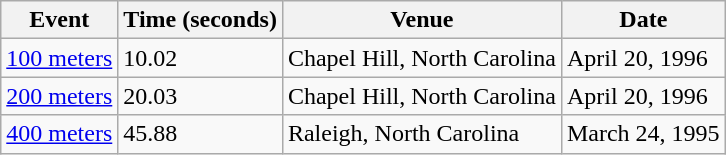<table class="wikitable">
<tr>
<th>Event</th>
<th>Time (seconds)</th>
<th>Venue</th>
<th>Date</th>
</tr>
<tr>
<td><a href='#'>100 meters</a></td>
<td>10.02</td>
<td>Chapel Hill, North Carolina</td>
<td>April 20, 1996</td>
</tr>
<tr>
<td><a href='#'>200 meters</a></td>
<td>20.03</td>
<td>Chapel Hill, North Carolina</td>
<td>April 20, 1996</td>
</tr>
<tr>
<td><a href='#'>400 meters</a></td>
<td>45.88</td>
<td>Raleigh, North Carolina</td>
<td>March 24, 1995</td>
</tr>
</table>
